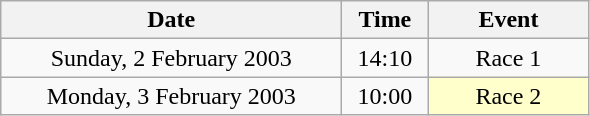<table class = "wikitable" style="text-align:center;">
<tr>
<th width=220>Date</th>
<th width=50>Time</th>
<th width=100>Event</th>
</tr>
<tr>
<td>Sunday, 2 February 2003</td>
<td>14:10</td>
<td>Race 1</td>
</tr>
<tr>
<td>Monday, 3 February 2003</td>
<td>10:00</td>
<td bgcolor=ffffcc>Race 2</td>
</tr>
</table>
